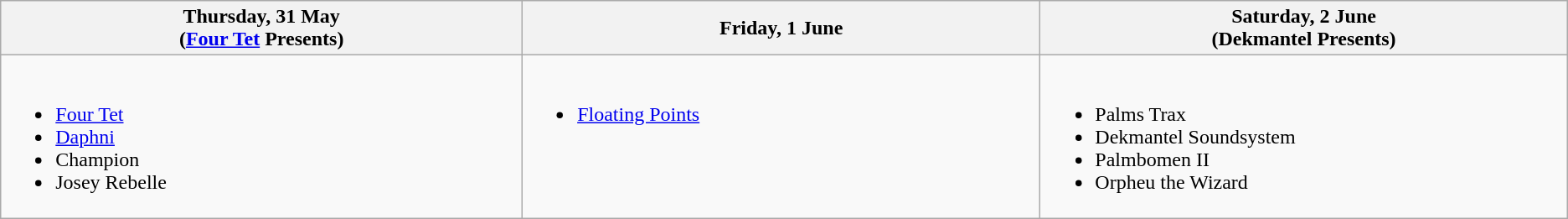<table class="wikitable">
<tr>
<th width="500">Thursday, 31 May<br>(<a href='#'>Four Tet</a> Presents)</th>
<th width="500">Friday, 1 June</th>
<th width="500">Saturday, 2 June<br>(Dekmantel Presents)</th>
</tr>
<tr valign="top">
<td><br><ul><li><a href='#'>Four Tet</a></li><li><a href='#'>Daphni</a></li><li>Champion</li><li>Josey Rebelle</li></ul></td>
<td><br><ul><li><a href='#'>Floating Points</a></li></ul></td>
<td><br><ul><li>Palms Trax</li><li>Dekmantel Soundsystem</li><li>Palmbomen II</li><li>Orpheu the Wizard</li></ul></td>
</tr>
</table>
